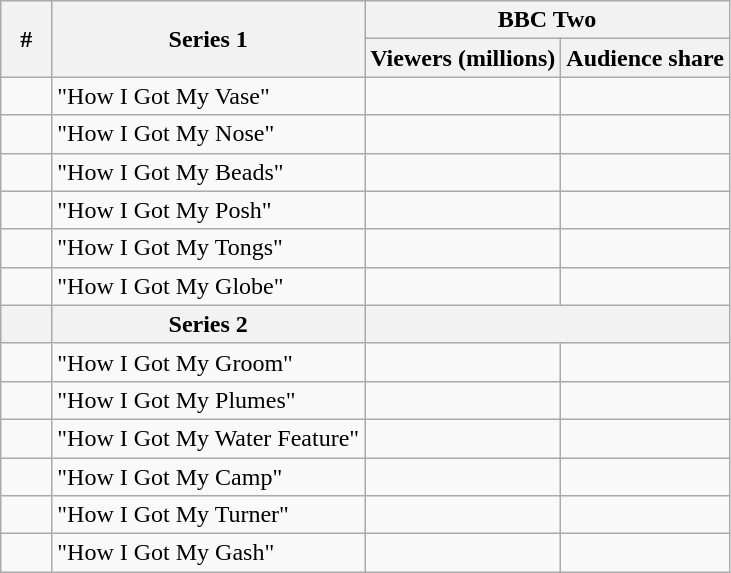<table class="wikitable plainrowheaders">
<tr>
<th rowspan="2" style="width:7%;">#</th>
<th rowspan="2">Series 1</th>
<th colspan="2">BBC Two</th>
</tr>
<tr>
<th>Viewers (millions)</th>
<th>Audience share</th>
</tr>
<tr>
<td></td>
<td>"How I Got My Vase"</td>
<td></td>
<td></td>
</tr>
<tr>
<td></td>
<td>"How I Got My Nose"</td>
<td></td>
<td></td>
</tr>
<tr>
<td></td>
<td>"How I Got My Beads"</td>
<td></td>
<td></td>
</tr>
<tr>
<td></td>
<td>"How I Got My Posh"</td>
<td></td>
<td></td>
</tr>
<tr>
<td></td>
<td>"How I Got My Tongs"</td>
<td></td>
<td></td>
</tr>
<tr>
<td></td>
<td>"How I Got My Globe"</td>
<td></td>
<td></td>
</tr>
<tr>
<th style="width:7%;"></th>
<th>Series 2</th>
<th colspan="2"></th>
</tr>
<tr>
<td></td>
<td>"How I Got My Groom"</td>
<td></td>
<td></td>
</tr>
<tr>
<td></td>
<td>"How I Got My Plumes"</td>
<td></td>
<td></td>
</tr>
<tr>
<td></td>
<td>"How I Got My Water Feature"</td>
<td></td>
<td></td>
</tr>
<tr>
<td></td>
<td>"How I Got My Camp"</td>
<td></td>
<td></td>
</tr>
<tr>
<td></td>
<td>"How I Got My Turner"</td>
<td></td>
<td></td>
</tr>
<tr>
<td></td>
<td>"How I Got My Gash"</td>
<td></td>
<td></td>
</tr>
</table>
